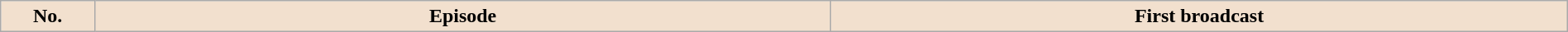<table class="wikitable plainrowheaders" style="width:100%; margin:auto; background:#fff;">
<tr>
<th style="background: #f2e0ce; width:6%;">No.</th>
<th style="background: #f2e0ce; width:47%;">Episode</th>
<th style="background: #f2e0ce; width:47%;">First broadcast<br>



</th>
</tr>
</table>
